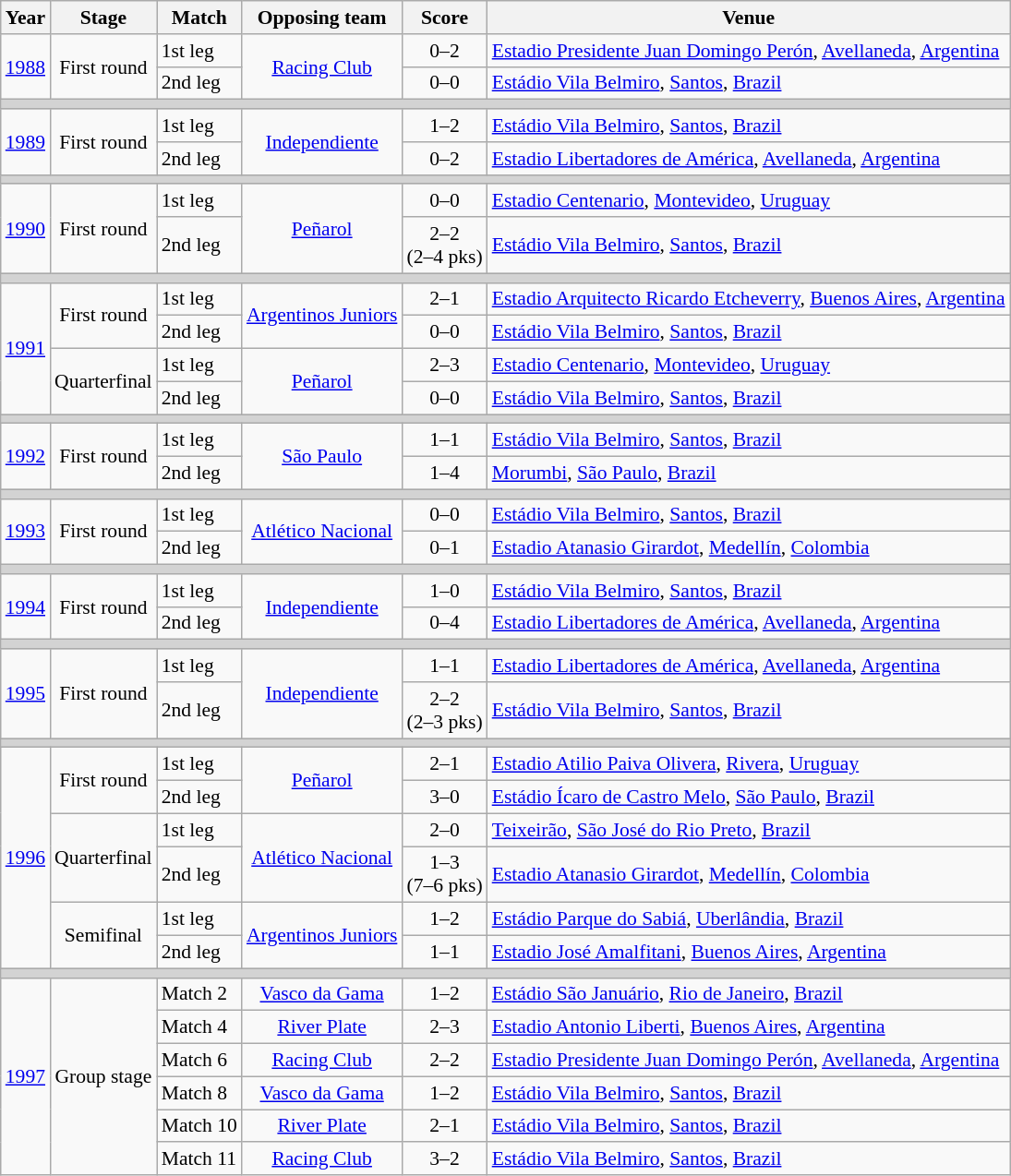<table class="wikitable" style="font-size: 90%; text-align:left">
<tr>
<th>Year</th>
<th>Stage</th>
<th>Match</th>
<th>Opposing team</th>
<th>Score</th>
<th>Venue</th>
</tr>
<tr>
<td rowspan=2><a href='#'>1988</a></td>
<td rowspan=2 align=center>First round</td>
<td>1st leg</td>
<td rowspan=2 align=center> <a href='#'>Racing Club</a></td>
<td align=center>0–2</td>
<td><a href='#'>Estadio Presidente Juan Domingo Perón</a>, <a href='#'>Avellaneda</a>, <a href='#'>Argentina</a></td>
</tr>
<tr>
<td>2nd leg</td>
<td align=center>0–0</td>
<td><a href='#'>Estádio Vila Belmiro</a>, <a href='#'>Santos</a>, <a href='#'>Brazil</a></td>
</tr>
<tr>
<td style="background-color:lightgrey" colspan=6></td>
</tr>
<tr>
<td rowspan=2><a href='#'>1989</a></td>
<td rowspan=2 align=center>First round</td>
<td>1st leg</td>
<td rowspan=2 align=center> <a href='#'>Independiente</a></td>
<td align=center>1–2</td>
<td><a href='#'>Estádio Vila Belmiro</a>, <a href='#'>Santos</a>, <a href='#'>Brazil</a></td>
</tr>
<tr>
<td>2nd leg</td>
<td align=center>0–2</td>
<td><a href='#'>Estadio Libertadores de América</a>, <a href='#'>Avellaneda</a>, <a href='#'>Argentina</a></td>
</tr>
<tr>
<td style="background-color:lightgrey" colspan=6></td>
</tr>
<tr>
<td rowspan=2><a href='#'>1990</a></td>
<td rowspan=2 align=center>First round</td>
<td>1st leg</td>
<td rowspan=2 align=center> <a href='#'>Peñarol</a></td>
<td align=center>0–0</td>
<td><a href='#'>Estadio Centenario</a>, <a href='#'>Montevideo</a>, <a href='#'>Uruguay</a></td>
</tr>
<tr>
<td>2nd leg</td>
<td align=center>2–2<br>(2–4 pks)</td>
<td><a href='#'>Estádio Vila Belmiro</a>, <a href='#'>Santos</a>, <a href='#'>Brazil</a></td>
</tr>
<tr>
<td style="background-color:lightgrey" colspan=6></td>
</tr>
<tr>
<td rowspan=4><a href='#'>1991</a></td>
<td rowspan=2 align=center>First round</td>
<td>1st leg</td>
<td rowspan=2 align=center> <a href='#'>Argentinos Juniors</a></td>
<td align=center>2–1</td>
<td><a href='#'>Estadio Arquitecto Ricardo Etcheverry</a>, <a href='#'>Buenos Aires</a>, <a href='#'>Argentina</a></td>
</tr>
<tr>
<td>2nd leg</td>
<td align=center>0–0</td>
<td><a href='#'>Estádio Vila Belmiro</a>, <a href='#'>Santos</a>, <a href='#'>Brazil</a></td>
</tr>
<tr>
<td rowspan=2 align=center>Quarterfinal</td>
<td>1st leg</td>
<td rowspan=2 align=center> <a href='#'>Peñarol</a></td>
<td align=center>2–3</td>
<td><a href='#'>Estadio Centenario</a>, <a href='#'>Montevideo</a>, <a href='#'>Uruguay</a></td>
</tr>
<tr>
<td>2nd leg</td>
<td align=center>0–0</td>
<td><a href='#'>Estádio Vila Belmiro</a>, <a href='#'>Santos</a>, <a href='#'>Brazil</a></td>
</tr>
<tr>
<td style="background-color:lightgrey" colspan=6></td>
</tr>
<tr>
<td rowspan=2><a href='#'>1992</a></td>
<td rowspan=2 align=center>First round</td>
<td>1st leg</td>
<td rowspan=2 align=center> <a href='#'>São Paulo</a></td>
<td align=center>1–1</td>
<td><a href='#'>Estádio Vila Belmiro</a>, <a href='#'>Santos</a>, <a href='#'>Brazil</a></td>
</tr>
<tr>
<td>2nd leg</td>
<td align=center>1–4</td>
<td><a href='#'>Morumbi</a>, <a href='#'>São Paulo</a>, <a href='#'>Brazil</a></td>
</tr>
<tr>
<td style="background-color:lightgrey" colspan=6></td>
</tr>
<tr>
<td rowspan=2><a href='#'>1993</a></td>
<td rowspan=2 align=center>First round</td>
<td>1st leg</td>
<td rowspan=2 align=center> <a href='#'>Atlético Nacional</a></td>
<td align=center>0–0</td>
<td><a href='#'>Estádio Vila Belmiro</a>, <a href='#'>Santos</a>, <a href='#'>Brazil</a></td>
</tr>
<tr>
<td>2nd leg</td>
<td align=center>0–1</td>
<td><a href='#'>Estadio Atanasio Girardot</a>, <a href='#'>Medellín</a>, <a href='#'>Colombia</a></td>
</tr>
<tr>
<td style="background-color:lightgrey" colspan=6></td>
</tr>
<tr>
<td rowspan=2><a href='#'>1994</a></td>
<td rowspan=2 align=center>First round</td>
<td>1st leg</td>
<td rowspan=2 align=center> <a href='#'>Independiente</a></td>
<td align=center>1–0</td>
<td><a href='#'>Estádio Vila Belmiro</a>, <a href='#'>Santos</a>, <a href='#'>Brazil</a></td>
</tr>
<tr>
<td>2nd leg</td>
<td align=center>0–4</td>
<td><a href='#'>Estadio Libertadores de América</a>, <a href='#'>Avellaneda</a>, <a href='#'>Argentina</a></td>
</tr>
<tr>
<td style="background-color:lightgrey" colspan=6></td>
</tr>
<tr>
<td rowspan=2><a href='#'>1995</a></td>
<td rowspan=2 align=center>First round</td>
<td>1st leg</td>
<td rowspan=2 align=center> <a href='#'>Independiente</a></td>
<td align=center>1–1</td>
<td><a href='#'>Estadio Libertadores de América</a>, <a href='#'>Avellaneda</a>, <a href='#'>Argentina</a></td>
</tr>
<tr>
<td>2nd leg</td>
<td align=center>2–2<br>(2–3 pks)</td>
<td><a href='#'>Estádio Vila Belmiro</a>, <a href='#'>Santos</a>, <a href='#'>Brazil</a></td>
</tr>
<tr>
<td style="background-color:lightgrey" colspan=6></td>
</tr>
<tr>
<td rowspan=6><a href='#'>1996</a></td>
<td rowspan=2 align=center>First round</td>
<td>1st leg</td>
<td rowspan=2 align=center> <a href='#'>Peñarol</a></td>
<td align=center>2–1</td>
<td><a href='#'>Estadio Atilio Paiva Olivera</a>, <a href='#'>Rivera</a>, <a href='#'>Uruguay</a></td>
</tr>
<tr>
<td>2nd leg</td>
<td align=center>3–0</td>
<td><a href='#'>Estádio Ícaro de Castro Melo</a>, <a href='#'>São Paulo</a>, <a href='#'>Brazil</a></td>
</tr>
<tr>
<td rowspan=2 align=center>Quarterfinal</td>
<td>1st leg</td>
<td rowspan=2 align=center> <a href='#'>Atlético Nacional</a></td>
<td align=center>2–0</td>
<td><a href='#'>Teixeirão</a>, <a href='#'>São José do Rio Preto</a>, <a href='#'>Brazil</a></td>
</tr>
<tr>
<td>2nd leg</td>
<td align=center>1–3<br>(7–6 pks)</td>
<td><a href='#'>Estadio Atanasio Girardot</a>, <a href='#'>Medellín</a>, <a href='#'>Colombia</a></td>
</tr>
<tr>
<td rowspan=2 align=center>Semifinal</td>
<td>1st leg</td>
<td rowspan=2 align=center> <a href='#'>Argentinos Juniors</a></td>
<td align=center>1–2</td>
<td><a href='#'>Estádio Parque do Sabiá</a>, <a href='#'>Uberlândia</a>, <a href='#'>Brazil</a></td>
</tr>
<tr>
<td>2nd leg</td>
<td align=center>1–1</td>
<td><a href='#'>Estadio José Amalfitani</a>, <a href='#'>Buenos Aires</a>, <a href='#'>Argentina</a></td>
</tr>
<tr>
<td style="background-color:lightgrey" colspan=6></td>
</tr>
<tr>
<td rowspan=6><a href='#'>1997</a></td>
<td rowspan=6 align=center>Group stage</td>
<td>Match 2</td>
<td align=center> <a href='#'>Vasco da Gama</a></td>
<td align=center>1–2</td>
<td><a href='#'>Estádio São Januário</a>, <a href='#'>Rio de Janeiro</a>, <a href='#'>Brazil</a></td>
</tr>
<tr>
<td>Match 4</td>
<td align=center> <a href='#'>River Plate</a></td>
<td align=center>2–3</td>
<td><a href='#'>Estadio Antonio Liberti</a>, <a href='#'>Buenos Aires</a>, <a href='#'>Argentina</a></td>
</tr>
<tr>
<td>Match 6</td>
<td align=center> <a href='#'>Racing Club</a></td>
<td align=center>2–2</td>
<td><a href='#'>Estadio Presidente Juan Domingo Perón</a>, <a href='#'>Avellaneda</a>, <a href='#'>Argentina</a></td>
</tr>
<tr>
<td>Match 8</td>
<td align=center> <a href='#'>Vasco da Gama</a></td>
<td align=center>1–2</td>
<td><a href='#'>Estádio Vila Belmiro</a>, <a href='#'>Santos</a>, <a href='#'>Brazil</a></td>
</tr>
<tr>
<td>Match 10</td>
<td align=center> <a href='#'>River Plate</a></td>
<td align=center>2–1</td>
<td><a href='#'>Estádio Vila Belmiro</a>, <a href='#'>Santos</a>, <a href='#'>Brazil</a></td>
</tr>
<tr>
<td>Match 11</td>
<td align=center> <a href='#'>Racing Club</a></td>
<td align=center>3–2</td>
<td><a href='#'>Estádio Vila Belmiro</a>, <a href='#'>Santos</a>, <a href='#'>Brazil</a></td>
</tr>
</table>
